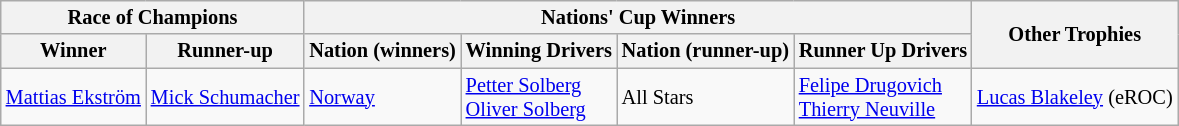<table class="wikitable" style=font-size:85%;>
<tr>
<th colspan=2>Race of Champions</th>
<th colspan=4>Nations' Cup Winners</th>
<th rowspan=2>Other Trophies</th>
</tr>
<tr>
<th>Winner</th>
<th>Runner-up</th>
<th>Nation (winners)</th>
<th>Winning Drivers</th>
<th>Nation (runner-up)</th>
<th>Runner Up Drivers</th>
</tr>
<tr>
<td> <a href='#'>Mattias Ekström</a></td>
<td> <a href='#'>Mick Schumacher</a></td>
<td> <a href='#'>Norway</a></td>
<td> <a href='#'>Petter Solberg</a><br> <a href='#'>Oliver Solberg</a></td>
<td>All Stars</td>
<td> <a href='#'>Felipe Drugovich</a><br> <a href='#'>Thierry Neuville</a></td>
<td> <a href='#'>Lucas Blakeley</a> (eROC)</td>
</tr>
</table>
